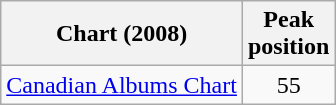<table class="wikitable">
<tr>
<th>Chart (2008)</th>
<th>Peak<br>position</th>
</tr>
<tr>
<td><a href='#'>Canadian Albums Chart</a></td>
<td style="text-align:center;">55</td>
</tr>
</table>
